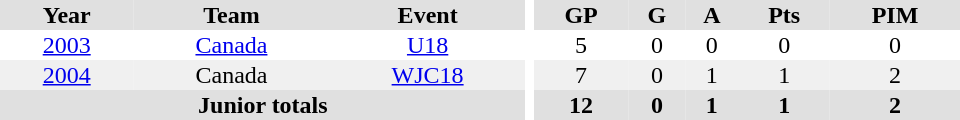<table border="0" cellpadding="1" cellspacing="0" ID="Table3" style="text-align:center; width:40em">
<tr ALIGN="center" bgcolor="#e0e0e0">
<th>Year</th>
<th>Team</th>
<th>Event</th>
<th rowspan="99" bgcolor="#ffffff"></th>
<th>GP</th>
<th>G</th>
<th>A</th>
<th>Pts</th>
<th>PIM</th>
</tr>
<tr>
<td><a href='#'>2003</a></td>
<td><a href='#'>Canada</a></td>
<td><a href='#'>U18</a></td>
<td>5</td>
<td>0</td>
<td>0</td>
<td>0</td>
<td>0</td>
</tr>
<tr bgcolor="#f0f0f0">
<td><a href='#'>2004</a></td>
<td>Canada</td>
<td><a href='#'>WJC18</a></td>
<td>7</td>
<td>0</td>
<td>1</td>
<td>1</td>
<td>2</td>
</tr>
<tr bgcolor="#e0e0e0">
<th colspan="3">Junior totals</th>
<th>12</th>
<th>0</th>
<th>1</th>
<th>1</th>
<th>2</th>
</tr>
</table>
